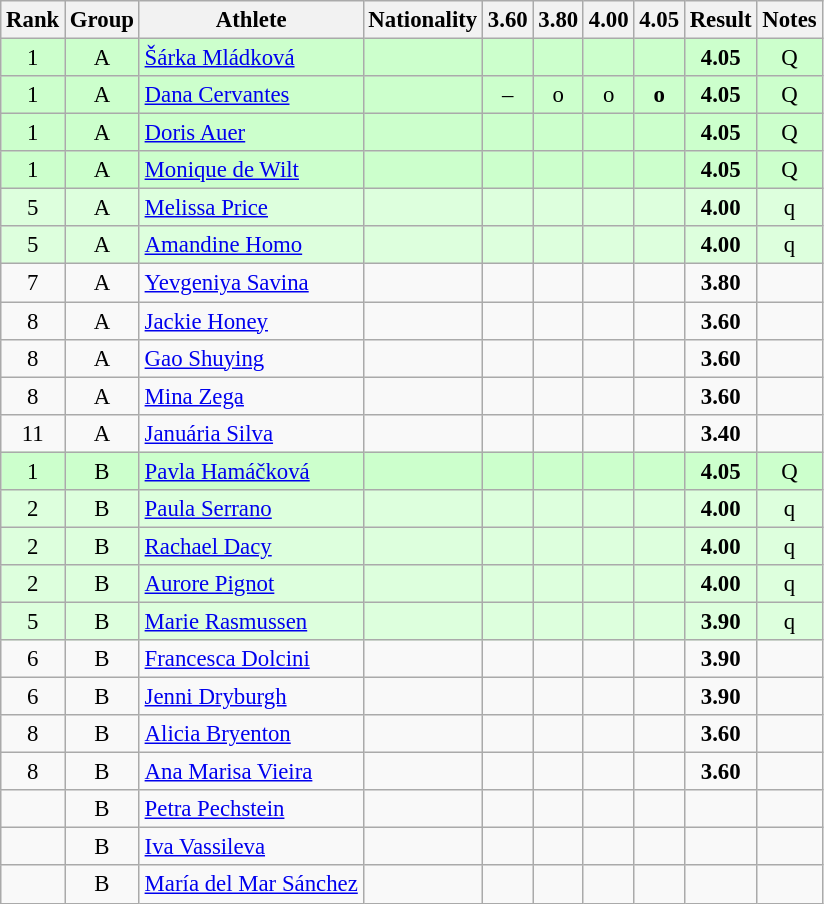<table class="wikitable sortable" style="text-align:center;font-size:95%">
<tr>
<th>Rank</th>
<th>Group</th>
<th>Athlete</th>
<th>Nationality</th>
<th>3.60</th>
<th>3.80</th>
<th>4.00</th>
<th>4.05</th>
<th>Result</th>
<th>Notes</th>
</tr>
<tr bgcolor=ccffcc>
<td>1</td>
<td>A</td>
<td align="left"><a href='#'>Šárka Mládková</a></td>
<td align=left></td>
<td></td>
<td></td>
<td></td>
<td></td>
<td><strong>4.05</strong></td>
<td>Q</td>
</tr>
<tr bgcolor=ccffcc>
<td>1</td>
<td>A</td>
<td align="left"><a href='#'>Dana Cervantes</a></td>
<td align=left></td>
<td>–</td>
<td>o</td>
<td>o</td>
<td><strong>o</strong></td>
<td><strong>4.05</strong></td>
<td>Q</td>
</tr>
<tr bgcolor=ccffcc>
<td>1</td>
<td>A</td>
<td align="left"><a href='#'>Doris Auer</a></td>
<td align=left></td>
<td></td>
<td></td>
<td></td>
<td></td>
<td><strong>4.05</strong></td>
<td>Q</td>
</tr>
<tr bgcolor=ccffcc>
<td>1</td>
<td>A</td>
<td align="left"><a href='#'>Monique de Wilt</a></td>
<td align=left></td>
<td></td>
<td></td>
<td></td>
<td></td>
<td><strong>4.05</strong></td>
<td>Q</td>
</tr>
<tr bgcolor=ddffdd>
<td>5</td>
<td>A</td>
<td align="left"><a href='#'>Melissa Price</a></td>
<td align=left></td>
<td></td>
<td></td>
<td></td>
<td></td>
<td><strong>4.00</strong></td>
<td>q</td>
</tr>
<tr bgcolor=ddffdd>
<td>5</td>
<td>A</td>
<td align="left"><a href='#'>Amandine Homo</a></td>
<td align=left></td>
<td></td>
<td></td>
<td></td>
<td></td>
<td><strong>4.00</strong></td>
<td>q</td>
</tr>
<tr>
<td>7</td>
<td>A</td>
<td align="left"><a href='#'>Yevgeniya Savina</a></td>
<td align=left></td>
<td></td>
<td></td>
<td></td>
<td></td>
<td><strong>3.80</strong></td>
<td></td>
</tr>
<tr>
<td>8</td>
<td>A</td>
<td align="left"><a href='#'>Jackie Honey</a></td>
<td align=left></td>
<td></td>
<td></td>
<td></td>
<td></td>
<td><strong>3.60</strong></td>
<td></td>
</tr>
<tr>
<td>8</td>
<td>A</td>
<td align="left"><a href='#'>Gao Shuying</a></td>
<td align=left></td>
<td></td>
<td></td>
<td></td>
<td></td>
<td><strong>3.60</strong></td>
<td></td>
</tr>
<tr>
<td>8</td>
<td>A</td>
<td align="left"><a href='#'>Mina Zega</a></td>
<td align=left></td>
<td></td>
<td></td>
<td></td>
<td></td>
<td><strong>3.60</strong></td>
<td></td>
</tr>
<tr>
<td>11</td>
<td>A</td>
<td align="left"><a href='#'>Januária Silva</a></td>
<td align=left></td>
<td></td>
<td></td>
<td></td>
<td></td>
<td><strong>3.40</strong></td>
<td></td>
</tr>
<tr bgcolor=ccffcc>
<td>1</td>
<td>B</td>
<td align="left"><a href='#'>Pavla Hamáčková</a></td>
<td align=left></td>
<td></td>
<td></td>
<td></td>
<td></td>
<td><strong>4.05</strong></td>
<td>Q</td>
</tr>
<tr bgcolor=ddffdd>
<td>2</td>
<td>B</td>
<td align="left"><a href='#'>Paula Serrano</a></td>
<td align=left></td>
<td></td>
<td></td>
<td></td>
<td></td>
<td><strong>4.00</strong></td>
<td>q</td>
</tr>
<tr bgcolor=ddffdd>
<td>2</td>
<td>B</td>
<td align="left"><a href='#'>Rachael Dacy</a></td>
<td align=left></td>
<td></td>
<td></td>
<td></td>
<td></td>
<td><strong>4.00</strong></td>
<td>q</td>
</tr>
<tr bgcolor=ddffdd>
<td>2</td>
<td>B</td>
<td align="left"><a href='#'>Aurore Pignot</a></td>
<td align=left></td>
<td></td>
<td></td>
<td></td>
<td></td>
<td><strong>4.00</strong></td>
<td>q</td>
</tr>
<tr bgcolor=ddffdd>
<td>5</td>
<td>B</td>
<td align="left"><a href='#'>Marie Rasmussen</a></td>
<td align=left></td>
<td></td>
<td></td>
<td></td>
<td></td>
<td><strong>3.90</strong></td>
<td>q</td>
</tr>
<tr>
<td>6</td>
<td>B</td>
<td align="left"><a href='#'>Francesca Dolcini</a></td>
<td align=left></td>
<td></td>
<td></td>
<td></td>
<td></td>
<td><strong>3.90</strong></td>
<td></td>
</tr>
<tr>
<td>6</td>
<td>B</td>
<td align="left"><a href='#'>Jenni Dryburgh</a></td>
<td align=left></td>
<td></td>
<td></td>
<td></td>
<td></td>
<td><strong>3.90</strong></td>
<td></td>
</tr>
<tr>
<td>8</td>
<td>B</td>
<td align="left"><a href='#'>Alicia Bryenton</a></td>
<td align=left></td>
<td></td>
<td></td>
<td></td>
<td></td>
<td><strong>3.60</strong></td>
<td></td>
</tr>
<tr>
<td>8</td>
<td>B</td>
<td align="left"><a href='#'>Ana Marisa Vieira</a></td>
<td align=left></td>
<td></td>
<td></td>
<td></td>
<td></td>
<td><strong>3.60</strong></td>
<td></td>
</tr>
<tr>
<td></td>
<td>B</td>
<td align="left"><a href='#'>Petra Pechstein</a></td>
<td align=left></td>
<td></td>
<td></td>
<td></td>
<td></td>
<td><strong></strong></td>
<td></td>
</tr>
<tr>
<td></td>
<td>B</td>
<td align="left"><a href='#'>Iva Vassileva</a></td>
<td align=left></td>
<td></td>
<td></td>
<td></td>
<td></td>
<td><strong></strong></td>
<td></td>
</tr>
<tr>
<td></td>
<td>B</td>
<td align="left"><a href='#'>María del Mar Sánchez</a></td>
<td align=left></td>
<td></td>
<td></td>
<td></td>
<td></td>
<td><strong></strong></td>
<td></td>
</tr>
</table>
